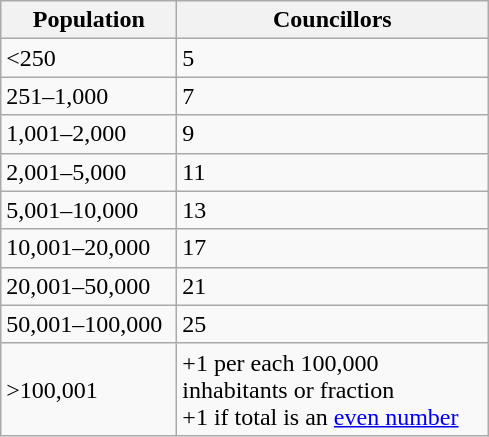<table class="wikitable" style="text-align:left;">
<tr>
<th width="110">Population</th>
<th width="200">Councillors</th>
</tr>
<tr>
<td><250</td>
<td>5</td>
</tr>
<tr>
<td>251–1,000</td>
<td>7</td>
</tr>
<tr>
<td>1,001–2,000</td>
<td>9</td>
</tr>
<tr>
<td>2,001–5,000</td>
<td>11</td>
</tr>
<tr>
<td>5,001–10,000</td>
<td>13</td>
</tr>
<tr>
<td>10,001–20,000</td>
<td>17</td>
</tr>
<tr>
<td>20,001–50,000</td>
<td>21</td>
</tr>
<tr>
<td>50,001–100,000</td>
<td>25</td>
</tr>
<tr>
<td>>100,001</td>
<td>+1 per each 100,000 inhabitants or fraction<br>+1 if total is an <a href='#'>even number</a></td>
</tr>
</table>
